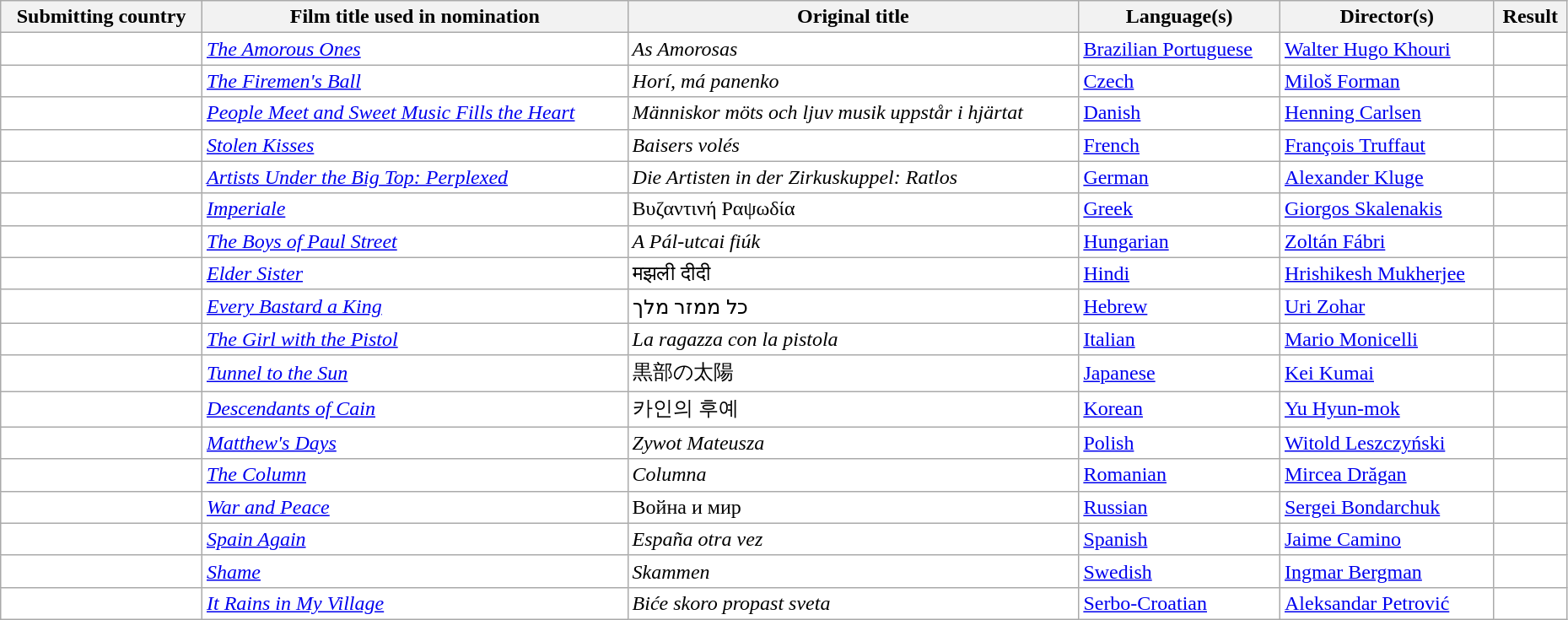<table class="wikitable sortable" width="98%" style="background:#ffffff;">
<tr>
<th>Submitting country</th>
<th>Film title used in nomination</th>
<th>Original title</th>
<th>Language(s)</th>
<th>Director(s)</th>
<th>Result</th>
</tr>
<tr>
<td></td>
<td><em><a href='#'>The Amorous Ones</a></em></td>
<td><em>As Amorosas</em></td>
<td><a href='#'>Brazilian Portuguese</a></td>
<td><a href='#'>Walter Hugo Khouri</a></td>
<td></td>
</tr>
<tr>
<td></td>
<td><em><a href='#'>The Firemen's Ball</a></em></td>
<td><em>Horí, má panenko</em></td>
<td><a href='#'>Czech</a></td>
<td><a href='#'>Miloš Forman</a></td>
<td></td>
</tr>
<tr>
<td></td>
<td><em><a href='#'>People Meet and Sweet Music Fills the Heart</a></em></td>
<td><em>Människor möts och ljuv musik uppstår i hjärtat</em></td>
<td><a href='#'>Danish</a></td>
<td><a href='#'>Henning Carlsen</a></td>
<td></td>
</tr>
<tr>
<td></td>
<td><em><a href='#'>Stolen Kisses</a></em></td>
<td><em>Baisers volés</em></td>
<td><a href='#'>French</a></td>
<td><a href='#'>François Truffaut</a></td>
<td></td>
</tr>
<tr>
<td></td>
<td><em><a href='#'>Artists Under the Big Top: Perplexed</a></em></td>
<td><em>Die Artisten in der Zirkuskuppel: Ratlos</em></td>
<td><a href='#'>German</a></td>
<td><a href='#'>Alexander Kluge</a></td>
<td></td>
</tr>
<tr>
<td></td>
<td><em><a href='#'>Imperiale</a></em></td>
<td>Βυζαντινή Ραψωδία</td>
<td><a href='#'>Greek</a></td>
<td><a href='#'>Giorgos Skalenakis</a></td>
<td></td>
</tr>
<tr>
<td></td>
<td><em><a href='#'>The Boys of Paul Street</a></em></td>
<td><em>A Pál-utcai fiúk</em></td>
<td><a href='#'>Hungarian</a></td>
<td><a href='#'>Zoltán Fábri</a></td>
<td></td>
</tr>
<tr>
<td></td>
<td><em><a href='#'>Elder Sister</a></em></td>
<td>मझली दीदी</td>
<td><a href='#'>Hindi</a></td>
<td><a href='#'>Hrishikesh Mukherjee</a></td>
<td></td>
</tr>
<tr>
<td></td>
<td><em><a href='#'>Every Bastard a King</a></em></td>
<td>כל ממזר מלך</td>
<td><a href='#'>Hebrew</a></td>
<td><a href='#'>Uri Zohar</a></td>
<td></td>
</tr>
<tr>
<td></td>
<td><em><a href='#'>The Girl with the Pistol</a></em></td>
<td><em>La ragazza con la pistola</em></td>
<td><a href='#'>Italian</a></td>
<td><a href='#'>Mario Monicelli</a></td>
<td></td>
</tr>
<tr>
<td></td>
<td><em><a href='#'>Tunnel to the Sun</a></em></td>
<td>黒部の太陽</td>
<td><a href='#'>Japanese</a></td>
<td><a href='#'>Kei Kumai</a></td>
<td></td>
</tr>
<tr>
<td></td>
<td><em><a href='#'>Descendants of Cain</a></em></td>
<td>카인의 후예</td>
<td><a href='#'>Korean</a></td>
<td><a href='#'>Yu Hyun-mok</a></td>
<td></td>
</tr>
<tr>
<td></td>
<td><em><a href='#'>Matthew's Days</a></em></td>
<td><em>Zywot Mateusza</em></td>
<td><a href='#'>Polish</a></td>
<td><a href='#'>Witold Leszczyński</a></td>
<td></td>
</tr>
<tr>
<td></td>
<td><em><a href='#'>The Column</a></em></td>
<td><em>Columna</em></td>
<td><a href='#'>Romanian</a></td>
<td><a href='#'>Mircea Drăgan</a></td>
<td></td>
</tr>
<tr>
<td></td>
<td><em><a href='#'>War and Peace</a></em></td>
<td>Война и мир</td>
<td><a href='#'>Russian</a></td>
<td><a href='#'>Sergei Bondarchuk</a></td>
<td></td>
</tr>
<tr>
<td></td>
<td><em><a href='#'>Spain Again</a></em></td>
<td><em>España otra vez</em></td>
<td><a href='#'>Spanish</a></td>
<td><a href='#'>Jaime Camino</a></td>
<td></td>
</tr>
<tr>
<td></td>
<td><em><a href='#'>Shame</a></em></td>
<td><em>Skammen</em></td>
<td><a href='#'>Swedish</a></td>
<td><a href='#'>Ingmar Bergman</a></td>
<td></td>
</tr>
<tr>
<td></td>
<td><em><a href='#'>It Rains in My Village</a></em></td>
<td><em>Biće skoro propast sveta</em></td>
<td><a href='#'>Serbo-Croatian</a></td>
<td><a href='#'>Aleksandar Petrović</a></td>
<td></td>
</tr>
</table>
